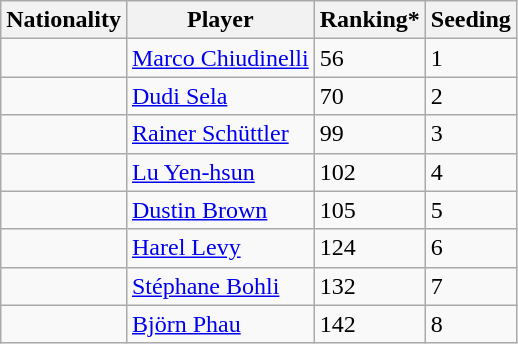<table class="wikitable">
<tr>
<th>Nationality</th>
<th>Player</th>
<th>Ranking*</th>
<th>Seeding</th>
</tr>
<tr>
<td></td>
<td><a href='#'>Marco Chiudinelli</a></td>
<td>56</td>
<td>1</td>
</tr>
<tr>
<td></td>
<td><a href='#'>Dudi Sela</a></td>
<td>70</td>
<td>2</td>
</tr>
<tr>
<td></td>
<td><a href='#'>Rainer Schüttler</a></td>
<td>99</td>
<td>3</td>
</tr>
<tr>
<td></td>
<td><a href='#'>Lu Yen-hsun</a></td>
<td>102</td>
<td>4</td>
</tr>
<tr>
<td></td>
<td><a href='#'>Dustin Brown</a></td>
<td>105</td>
<td>5</td>
</tr>
<tr>
<td></td>
<td><a href='#'>Harel Levy</a></td>
<td>124</td>
<td>6</td>
</tr>
<tr>
<td></td>
<td><a href='#'>Stéphane Bohli</a></td>
<td>132</td>
<td>7</td>
</tr>
<tr>
<td></td>
<td><a href='#'>Björn Phau</a></td>
<td>142</td>
<td>8</td>
</tr>
</table>
